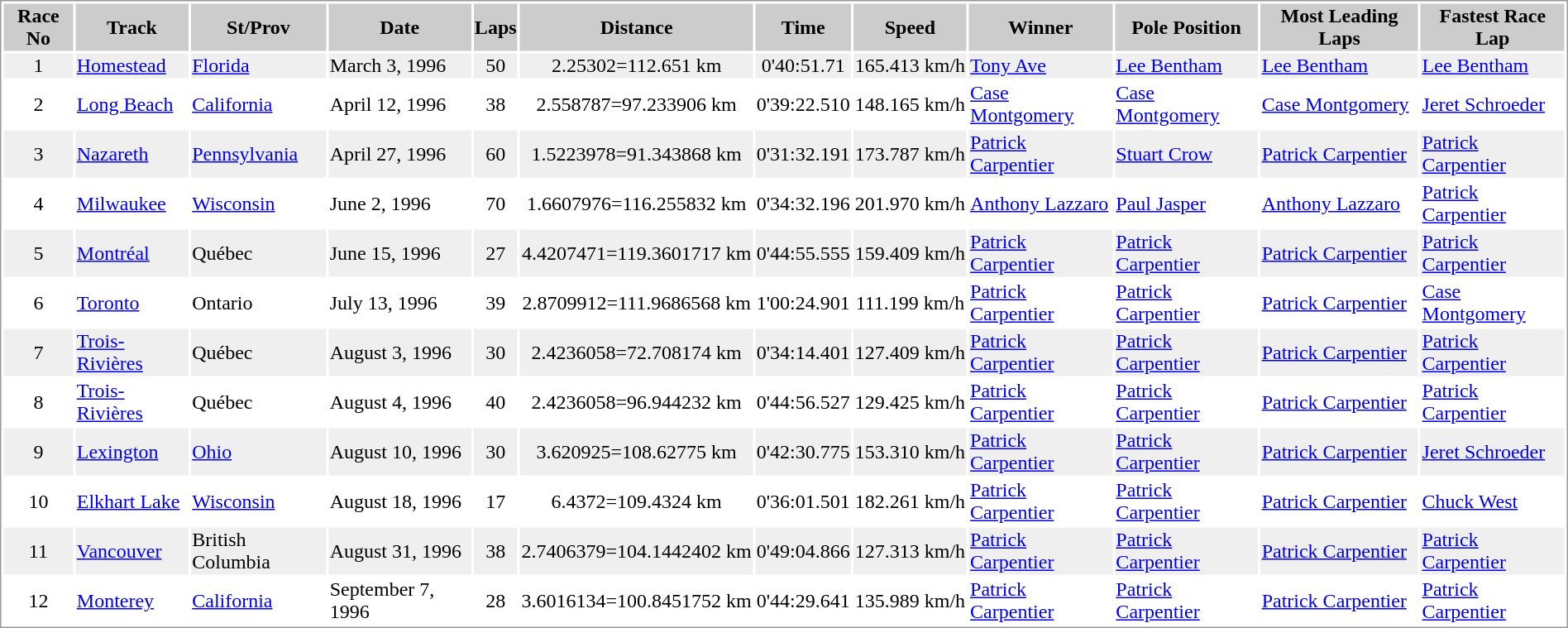<table border="0" style="border: 1px solid #999; background-color:#FFFFFF; text-align:center">
<tr align="center" style="background:#CCCCCC;">
<th>Race No</th>
<th>Track</th>
<th>St/Prov</th>
<th>Date</th>
<th>Laps</th>
<th>Distance</th>
<th>Time</th>
<th>Speed</th>
<th>Winner</th>
<th>Pole Position</th>
<th>Most Leading Laps</th>
<th>Fastest Race Lap</th>
</tr>
<tr style="background:#EFEFEF;">
<td>1</td>
<td align="left"><a href='#'>Homestead</a></td>
<td align="left"><a href='#'>Florida</a></td>
<td align="left">March 3, 1996</td>
<td>50</td>
<td>2.25302=112.651 km</td>
<td>0'40:51.71</td>
<td>165.413 km/h</td>
<td align="left"><a href='#'>Tony Ave</a></td>
<td align="left"><a href='#'>Lee Bentham</a></td>
<td align="left"><a href='#'>Lee Bentham</a></td>
<td align="left"><a href='#'>Lee Bentham</a></td>
</tr>
<tr>
<td>2</td>
<td align="left"><a href='#'>Long Beach</a></td>
<td align="left"><a href='#'>California</a></td>
<td align="left">April 12, 1996</td>
<td>38</td>
<td>2.558787=97.233906 km</td>
<td>0'39:22.510</td>
<td>148.165 km/h</td>
<td align="left"><a href='#'>Case Montgomery</a></td>
<td align="left"><a href='#'>Case Montgomery</a></td>
<td align="left"><a href='#'>Case Montgomery</a></td>
<td align="left"><a href='#'>Jeret Schroeder</a></td>
</tr>
<tr style="background:#EFEFEF;">
<td>3</td>
<td align="left"><a href='#'>Nazareth</a></td>
<td align="left"><a href='#'>Pennsylvania</a></td>
<td align="left">April 27, 1996</td>
<td>60</td>
<td>1.5223978=91.343868 km</td>
<td>0'31:32.191</td>
<td>173.787 km/h</td>
<td align="left"><a href='#'>Patrick Carpentier</a></td>
<td align="left"><a href='#'>Stuart Crow</a></td>
<td align="left"><a href='#'>Patrick Carpentier</a></td>
<td align="left"><a href='#'>Patrick Carpentier</a></td>
</tr>
<tr>
<td>4</td>
<td align="left"><a href='#'>Milwaukee</a></td>
<td align="left"><a href='#'>Wisconsin</a></td>
<td align="left">June 2, 1996</td>
<td>70</td>
<td>1.6607976=116.255832 km</td>
<td>0'34:32.196</td>
<td>201.970 km/h</td>
<td align="left"><a href='#'>Anthony Lazzaro</a></td>
<td align="left"><a href='#'>Paul Jasper</a></td>
<td align="left"><a href='#'>Anthony Lazzaro</a></td>
<td align="left"><a href='#'>Patrick Carpentier</a></td>
</tr>
<tr style="background:#EFEFEF;">
<td>5</td>
<td align="left"><a href='#'>Montréal</a></td>
<td align="left">Québec</td>
<td align="left">June 15, 1996</td>
<td>27</td>
<td>4.4207471=119.3601717 km</td>
<td>0'44:55.555</td>
<td>159.409 km/h</td>
<td align="left"><a href='#'>Patrick Carpentier</a></td>
<td align="left"><a href='#'>Patrick Carpentier</a></td>
<td align="left"><a href='#'>Patrick Carpentier</a></td>
<td align="left"><a href='#'>Patrick Carpentier</a></td>
</tr>
<tr>
<td>6</td>
<td align="left"><a href='#'>Toronto</a></td>
<td align="left">Ontario</td>
<td align="left">July 13, 1996</td>
<td>39</td>
<td>2.8709912=111.9686568 km</td>
<td>1'00:24.901</td>
<td>111.199 km/h</td>
<td align="left"><a href='#'>Patrick Carpentier</a></td>
<td align="left"><a href='#'>Patrick Carpentier</a></td>
<td align="left"><a href='#'>Patrick Carpentier</a></td>
<td align="left"><a href='#'>Case Montgomery</a></td>
</tr>
<tr style="background:#EFEFEF;">
<td>7</td>
<td align="left"><a href='#'>Trois-Rivières</a></td>
<td align="left">Québec</td>
<td align="left">August 3, 1996</td>
<td>30</td>
<td>2.4236058=72.708174 km</td>
<td>0'34:14.401</td>
<td>127.409 km/h</td>
<td align="left"><a href='#'>Patrick Carpentier</a></td>
<td align="left"><a href='#'>Patrick Carpentier</a></td>
<td align="left"><a href='#'>Patrick Carpentier</a></td>
<td align="left"><a href='#'>Patrick Carpentier</a></td>
</tr>
<tr>
<td>8</td>
<td align="left"><a href='#'>Trois-Rivières</a></td>
<td align="left">Québec</td>
<td align="left">August 4, 1996</td>
<td>40</td>
<td>2.4236058=96.944232 km</td>
<td>0'44:56.527</td>
<td>129.425 km/h</td>
<td align="left"><a href='#'>Patrick Carpentier</a></td>
<td align="left"><a href='#'>Patrick Carpentier</a></td>
<td align="left"><a href='#'>Patrick Carpentier</a></td>
<td align="left"><a href='#'>Patrick Carpentier</a></td>
</tr>
<tr style="background:#EFEFEF;">
<td>9</td>
<td align="left"><a href='#'>Lexington</a></td>
<td align="left"><a href='#'>Ohio</a></td>
<td align="left">August 10, 1996</td>
<td>30</td>
<td>3.620925=108.62775 km</td>
<td>0'42:30.775</td>
<td>153.310 km/h</td>
<td align="left"><a href='#'>Patrick Carpentier</a></td>
<td align="left"><a href='#'>Patrick Carpentier</a></td>
<td align="left"><a href='#'>Patrick Carpentier</a></td>
<td align="left"><a href='#'>Jeret Schroeder</a></td>
</tr>
<tr>
<td>10</td>
<td align="left"><a href='#'>Elkhart Lake</a></td>
<td align="left"><a href='#'>Wisconsin</a></td>
<td align="left">August 18, 1996</td>
<td>17</td>
<td>6.4372=109.4324 km</td>
<td>0'36:01.501</td>
<td>182.261 km/h</td>
<td align="left"><a href='#'>Patrick Carpentier</a></td>
<td align="left"><a href='#'>Patrick Carpentier</a></td>
<td align="left"><a href='#'>Patrick Carpentier</a></td>
<td align="left"><a href='#'>Chuck West</a></td>
</tr>
<tr style="background:#EFEFEF;">
<td>11</td>
<td align="left"><a href='#'>Vancouver</a></td>
<td align="left">British Columbia</td>
<td align="left">August 31, 1996</td>
<td>38</td>
<td>2.7406379=104.1442402 km</td>
<td>0'49:04.866</td>
<td>127.313 km/h</td>
<td align="left"><a href='#'>Patrick Carpentier</a></td>
<td align="left"><a href='#'>Patrick Carpentier</a></td>
<td align="left"><a href='#'>Patrick Carpentier</a></td>
<td align="left"><a href='#'>Patrick Carpentier</a></td>
</tr>
<tr>
<td>12</td>
<td align="left"><a href='#'>Monterey</a></td>
<td align="left"><a href='#'>California</a></td>
<td align="left">September 7, 1996</td>
<td>28</td>
<td>3.6016134=100.8451752 km</td>
<td>0'44:29.641</td>
<td>135.989 km/h</td>
<td align="left"><a href='#'>Patrick Carpentier</a></td>
<td align="left"><a href='#'>Patrick Carpentier</a></td>
<td align="left"><a href='#'>Patrick Carpentier</a></td>
<td align="left"><a href='#'>Patrick Carpentier</a></td>
</tr>
</table>
